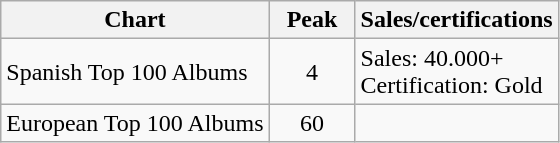<table class="wikitable">
<tr>
<th>Chart</th>
<th width="50">Peak</th>
<th width="100">Sales/certifications</th>
</tr>
<tr>
<td>Spanish Top 100 Albums </td>
<td style="text-align:center;">4</td>
<td>Sales: 40.000+<br>Certification: Gold</td>
</tr>
<tr>
<td>European Top 100 Albums </td>
<td style="text-align:center;">60</td>
<td></td>
</tr>
</table>
